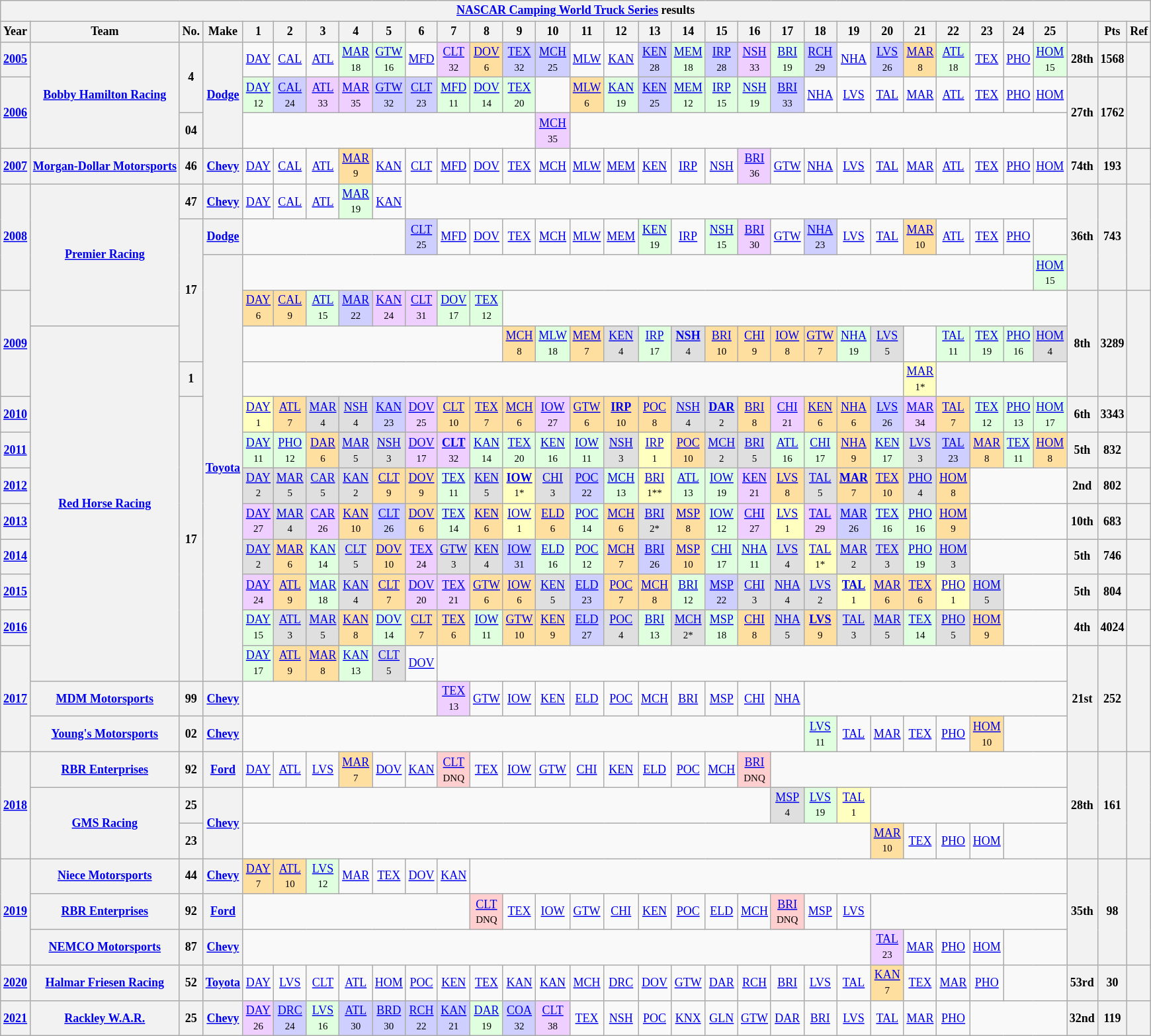<table class="wikitable" style="text-align:center; font-size:75%">
<tr>
<th colspan=45><a href='#'>NASCAR Camping World Truck Series</a> results</th>
</tr>
<tr>
<th>Year</th>
<th>Team</th>
<th>No.</th>
<th>Make</th>
<th>1</th>
<th>2</th>
<th>3</th>
<th>4</th>
<th>5</th>
<th>6</th>
<th>7</th>
<th>8</th>
<th>9</th>
<th>10</th>
<th>11</th>
<th>12</th>
<th>13</th>
<th>14</th>
<th>15</th>
<th>16</th>
<th>17</th>
<th>18</th>
<th>19</th>
<th>20</th>
<th>21</th>
<th>22</th>
<th>23</th>
<th>24</th>
<th>25</th>
<th></th>
<th>Pts</th>
<th>Ref</th>
</tr>
<tr>
<th><a href='#'>2005</a></th>
<th rowspan=3><a href='#'>Bobby Hamilton Racing</a></th>
<th rowspan=2>4</th>
<th rowspan=3><a href='#'>Dodge</a></th>
<td><a href='#'>DAY</a></td>
<td><a href='#'>CAL</a></td>
<td><a href='#'>ATL</a></td>
<td style="background:#DFFFDF;"><a href='#'>MAR</a><br><small>18</small></td>
<td style="background:#DFFFDF;"><a href='#'>GTW</a><br><small>16</small></td>
<td><a href='#'>MFD</a></td>
<td style="background:#EFCFFF;"><a href='#'>CLT</a><br><small>32</small></td>
<td style="background:#FFDF9F;"><a href='#'>DOV</a><br><small>6</small></td>
<td style="background:#CFCFFF;"><a href='#'>TEX</a><br><small>32</small></td>
<td style="background:#CFCFFF;"><a href='#'>MCH</a><br><small>25</small></td>
<td><a href='#'>MLW</a></td>
<td><a href='#'>KAN</a></td>
<td style="background:#CFCFFF;"><a href='#'>KEN</a><br><small>28</small></td>
<td style="background:#DFFFDF;"><a href='#'>MEM</a><br><small>18</small></td>
<td style="background:#CFCFFF;"><a href='#'>IRP</a><br><small>28</small></td>
<td style="background:#EFCFFF;"><a href='#'>NSH</a><br><small>33</small></td>
<td style="background:#DFFFDF;"><a href='#'>BRI</a><br><small>19</small></td>
<td style="background:#CFCFFF;"><a href='#'>RCH</a><br><small>29</small></td>
<td><a href='#'>NHA</a></td>
<td style="background:#CFCFFF;"><a href='#'>LVS</a><br><small>26</small></td>
<td style="background:#FFDF9F;"><a href='#'>MAR</a><br><small>8</small></td>
<td style="background:#DFFFDF;"><a href='#'>ATL</a><br><small>18</small></td>
<td><a href='#'>TEX</a></td>
<td><a href='#'>PHO</a></td>
<td style="background:#DFFFDF;"><a href='#'>HOM</a><br><small>15</small></td>
<th>28th</th>
<th>1568</th>
<th></th>
</tr>
<tr>
<th rowspan=2><a href='#'>2006</a></th>
<td style="background:#DFFFDF;"><a href='#'>DAY</a><br><small>12</small></td>
<td style="background:#CFCFFF;"><a href='#'>CAL</a><br><small>24</small></td>
<td style="background:#EFCFFF;"><a href='#'>ATL</a><br><small>33</small></td>
<td style="background:#EFCFFF;"><a href='#'>MAR</a><br><small>35</small></td>
<td style="background:#CFCFFF;"><a href='#'>GTW</a><br><small>32</small></td>
<td style="background:#CFCFFF;"><a href='#'>CLT</a><br><small>23</small></td>
<td style="background:#DFFFDF;"><a href='#'>MFD</a><br><small>11</small></td>
<td style="background:#DFFFDF;"><a href='#'>DOV</a><br><small>14</small></td>
<td style="background:#DFFFDF;"><a href='#'>TEX</a><br><small>20</small></td>
<td></td>
<td style="background:#FFDF9F;"><a href='#'>MLW</a><br><small>6</small></td>
<td style="background:#DFFFDF;"><a href='#'>KAN</a><br><small>19</small></td>
<td style="background:#CFCFFF;"><a href='#'>KEN</a><br><small>25</small></td>
<td style="background:#DFFFDF;"><a href='#'>MEM</a><br><small>12</small></td>
<td style="background:#DFFFDF;"><a href='#'>IRP</a><br><small>15</small></td>
<td style="background:#DFFFDF;"><a href='#'>NSH</a><br><small>19</small></td>
<td style="background:#CFCFFF;"><a href='#'>BRI</a><br><small>33</small></td>
<td><a href='#'>NHA</a></td>
<td><a href='#'>LVS</a></td>
<td><a href='#'>TAL</a></td>
<td><a href='#'>MAR</a></td>
<td><a href='#'>ATL</a></td>
<td><a href='#'>TEX</a></td>
<td><a href='#'>PHO</a></td>
<td><a href='#'>HOM</a></td>
<th rowspan=2>27th</th>
<th rowspan=2>1762</th>
<th rowspan=2></th>
</tr>
<tr>
<th>04</th>
<td colspan=9></td>
<td style="background:#EFCFFF;"><a href='#'>MCH</a><br><small>35</small></td>
<td colspan=15></td>
</tr>
<tr>
<th><a href='#'>2007</a></th>
<th><a href='#'>Morgan-Dollar Motorsports</a></th>
<th>46</th>
<th><a href='#'>Chevy</a></th>
<td><a href='#'>DAY</a></td>
<td><a href='#'>CAL</a></td>
<td><a href='#'>ATL</a></td>
<td style="background:#FFDF9F;"><a href='#'>MAR</a><br><small>9</small></td>
<td><a href='#'>KAN</a></td>
<td><a href='#'>CLT</a></td>
<td><a href='#'>MFD</a></td>
<td><a href='#'>DOV</a></td>
<td><a href='#'>TEX</a></td>
<td><a href='#'>MCH</a></td>
<td><a href='#'>MLW</a></td>
<td><a href='#'>MEM</a></td>
<td><a href='#'>KEN</a></td>
<td><a href='#'>IRP</a></td>
<td><a href='#'>NSH</a></td>
<td style="background:#EFCFFF;"><a href='#'>BRI</a><br><small>36</small></td>
<td><a href='#'>GTW</a></td>
<td><a href='#'>NHA</a></td>
<td><a href='#'>LVS</a></td>
<td><a href='#'>TAL</a></td>
<td><a href='#'>MAR</a></td>
<td><a href='#'>ATL</a></td>
<td><a href='#'>TEX</a></td>
<td><a href='#'>PHO</a></td>
<td><a href='#'>HOM</a></td>
<th>74th</th>
<th>193</th>
<th></th>
</tr>
<tr>
<th rowspan=3><a href='#'>2008</a></th>
<th rowspan=4><a href='#'>Premier Racing</a></th>
<th>47</th>
<th><a href='#'>Chevy</a></th>
<td><a href='#'>DAY</a></td>
<td><a href='#'>CAL</a></td>
<td><a href='#'>ATL</a></td>
<td style="background:#DFFFDF;"><a href='#'>MAR</a><br><small>19</small></td>
<td><a href='#'>KAN</a></td>
<td colspan=20></td>
<th rowspan=3>36th</th>
<th rowspan=3>743</th>
<th rowspan=3></th>
</tr>
<tr>
<th rowspan=4>17</th>
<th><a href='#'>Dodge</a></th>
<td colspan=5></td>
<td style="background:#CFCFFF;"><a href='#'>CLT</a><br><small>25</small></td>
<td><a href='#'>MFD</a></td>
<td><a href='#'>DOV</a></td>
<td><a href='#'>TEX</a></td>
<td><a href='#'>MCH</a></td>
<td><a href='#'>MLW</a></td>
<td><a href='#'>MEM</a></td>
<td style="background:#DFFFDF;"><a href='#'>KEN</a><br><small>19</small></td>
<td><a href='#'>IRP</a></td>
<td style="background:#DFFFDF;"><a href='#'>NSH</a><br><small>15</small></td>
<td style="background:#EFCFFF;"><a href='#'>BRI</a><br><small>30</small></td>
<td><a href='#'>GTW</a></td>
<td style="background:#CFCFFF;"><a href='#'>NHA</a><br><small>23</small></td>
<td><a href='#'>LVS</a></td>
<td><a href='#'>TAL</a></td>
<td style="background:#FFDF9F;"><a href='#'>MAR</a><br><small>10</small></td>
<td><a href='#'>ATL</a></td>
<td><a href='#'>TEX</a></td>
<td><a href='#'>PHO</a></td>
<td></td>
</tr>
<tr>
<th rowspan=12><a href='#'>Toyota</a></th>
<td colspan=24></td>
<td style="background:#DFFFDF;"><a href='#'>HOM</a><br><small>15</small></td>
</tr>
<tr>
<th rowspan=3><a href='#'>2009</a></th>
<td style="background:#FFDF9F;"><a href='#'>DAY</a><br><small>6</small></td>
<td style="background:#FFDF9F;"><a href='#'>CAL</a><br><small>9</small></td>
<td style="background:#DFFFDF;"><a href='#'>ATL</a><br><small>15</small></td>
<td style="background:#CFCFFF;"><a href='#'>MAR</a><br><small>22</small></td>
<td style="background:#EFCFFF;"><a href='#'>KAN</a><br><small>24</small></td>
<td style="background:#EFCFFF;"><a href='#'>CLT</a><br><small>31</small></td>
<td style="background:#DFFFDF;"><a href='#'>DOV</a><br><small>17</small></td>
<td style="background:#DFFFDF;"><a href='#'>TEX</a><br><small>12</small></td>
<td colspan=17></td>
<th rowspan=3>8th</th>
<th rowspan=3>3289</th>
<th rowspan=3></th>
</tr>
<tr>
<th rowspan=10><a href='#'>Red Horse Racing</a></th>
<td colspan=8></td>
<td style="background:#FFDF9F;"><a href='#'>MCH</a><br><small>8</small></td>
<td style="background:#DFFFDF;"><a href='#'>MLW</a><br><small>18</small></td>
<td style="background:#FFDF9F;"><a href='#'>MEM</a><br><small>7</small></td>
<td style="background:#DFDFDF;"><a href='#'>KEN</a><br><small>4</small></td>
<td style="background:#DFFFDF;"><a href='#'>IRP</a><br><small>17</small></td>
<td style="background:#DFDFDF;"><strong><a href='#'>NSH</a></strong><br><small>4</small></td>
<td style="background:#FFDF9F;"><a href='#'>BRI</a><br><small>10</small></td>
<td style="background:#FFDF9F;"><a href='#'>CHI</a><br><small>9</small></td>
<td style="background:#FFDF9F;"><a href='#'>IOW</a><br><small>8</small></td>
<td style="background:#FFDF9F;"><a href='#'>GTW</a><br><small>7</small></td>
<td style="background:#DFFFDF;"><a href='#'>NHA</a><br><small>19</small></td>
<td style="background:#DFDFDF;"><a href='#'>LVS</a><br><small>5</small></td>
<td></td>
<td style="background:#DFFFDF;"><a href='#'>TAL</a><br><small>11</small></td>
<td style="background:#DFFFDF;"><a href='#'>TEX</a><br><small>19</small></td>
<td style="background:#DFFFDF;"><a href='#'>PHO</a><br><small>16</small></td>
<td style="background:#DFDFDF;"><a href='#'>HOM</a><br><small>4</small></td>
</tr>
<tr>
<th>1</th>
<td colspan=20></td>
<td style="background:#FFFFBF;"><a href='#'>MAR</a><br><small>1*</small></td>
<td colspan=4></td>
</tr>
<tr>
<th><a href='#'>2010</a></th>
<th rowspan=8>17</th>
<td style="background:#FFFFBF;"><a href='#'>DAY</a><br><small>1</small></td>
<td style="background:#FFDF9F;"><a href='#'>ATL</a><br><small>7</small></td>
<td style="background:#DFDFDF;"><a href='#'>MAR</a><br><small>4</small></td>
<td style="background:#DFDFDF;"><a href='#'>NSH</a><br><small>4</small></td>
<td style="background:#CFCFFF;"><a href='#'>KAN</a><br><small>23</small></td>
<td style="background:#EFCFFF;"><a href='#'>DOV</a><br><small>25</small></td>
<td style="background:#FFDF9F;"><a href='#'>CLT</a><br><small>10</small></td>
<td style="background:#FFDF9F;"><a href='#'>TEX</a><br><small>7</small></td>
<td style="background:#FFDF9F;"><a href='#'>MCH</a><br><small>6</small></td>
<td style="background:#EFCFFF;"><a href='#'>IOW</a><br><small>27</small></td>
<td style="background:#FFDF9F;"><a href='#'>GTW</a><br><small>6</small></td>
<td style="background:#FFDF9F;"><strong><a href='#'>IRP</a></strong><br><small>10</small></td>
<td style="background:#FFDF9F;"><a href='#'>POC</a><br><small>8</small></td>
<td style="background:#DFDFDF;"><a href='#'>NSH</a><br><small>4</small></td>
<td style="background:#DFDFDF;"><strong><a href='#'>DAR</a></strong><br><small>2</small></td>
<td style="background:#FFDF9F;"><a href='#'>BRI</a><br><small>8</small></td>
<td style="background:#EFCFFF;"><a href='#'>CHI</a><br><small>21</small></td>
<td style="background:#FFDF9F;"><a href='#'>KEN</a><br><small>6</small></td>
<td style="background:#FFDF9F;"><a href='#'>NHA</a><br><small>6</small></td>
<td style="background:#CFCFFF;"><a href='#'>LVS</a><br><small>26</small></td>
<td style="background:#EFCFFF;"><a href='#'>MAR</a><br><small>34</small></td>
<td style="background:#FFDF9F;"><a href='#'>TAL</a><br><small>7</small></td>
<td style="background:#DFFFDF;"><a href='#'>TEX</a><br><small>12</small></td>
<td style="background:#DFFFDF;"><a href='#'>PHO</a><br><small>13</small></td>
<td style="background:#DFFFDF;"><a href='#'>HOM</a><br><small>17</small></td>
<th>6th</th>
<th>3343</th>
<th></th>
</tr>
<tr>
<th><a href='#'>2011</a></th>
<td style="background:#DFFFDF;"><a href='#'>DAY</a><br><small>11</small></td>
<td style="background:#DFFFDF;"><a href='#'>PHO</a><br><small>12</small></td>
<td style="background:#FFDF9F;"><a href='#'>DAR</a><br><small>6</small></td>
<td style="background:#DFDFDF;"><a href='#'>MAR</a><br><small>5</small></td>
<td style="background:#DFDFDF;"><a href='#'>NSH</a><br><small>3</small></td>
<td style="background:#EFCFFF;"><a href='#'>DOV</a><br><small>17</small></td>
<td style="background:#EFCFFF;"><strong><a href='#'>CLT</a></strong><br><small>32</small></td>
<td style="background:#DFFFDF;"><a href='#'>KAN</a><br><small>14</small></td>
<td style="background:#DFFFDF;"><a href='#'>TEX</a><br><small>20</small></td>
<td style="background:#DFFFDF;"><a href='#'>KEN</a><br><small>16</small></td>
<td style="background:#DFFFDF;"><a href='#'>IOW</a><br><small>11</small></td>
<td style="background:#DFDFDF;"><a href='#'>NSH</a><br><small>3</small></td>
<td style="background:#FFFFBF;"><a href='#'>IRP</a><br><small>1</small></td>
<td style="background:#FFDF9F;"><a href='#'>POC</a><br><small>10</small></td>
<td style="background:#DFDFDF;"><a href='#'>MCH</a><br><small>2</small></td>
<td style="background:#DFDFDF;"><a href='#'>BRI</a><br><small>5</small></td>
<td style="background:#DFFFDF;"><a href='#'>ATL</a><br><small>16</small></td>
<td style="background:#DFFFDF;"><a href='#'>CHI</a><br><small>17</small></td>
<td style="background:#FFDF9F;"><a href='#'>NHA</a><br><small>9</small></td>
<td style="background:#DFFFDF;"><a href='#'>KEN</a><br><small>17</small></td>
<td style="background:#DFDFDF;"><a href='#'>LVS</a><br><small>3</small></td>
<td style="background:#CFCFFF;"><a href='#'>TAL</a><br><small>23</small></td>
<td style="background:#FFDF9F;"><a href='#'>MAR</a><br><small>8</small></td>
<td style="background:#DFFFDF;"><a href='#'>TEX</a><br><small>11</small></td>
<td style="background:#FFDF9F;"><a href='#'>HOM</a><br><small>8</small></td>
<th>5th</th>
<th>832</th>
<th></th>
</tr>
<tr>
<th><a href='#'>2012</a></th>
<td style="background:#DFDFDF;"><a href='#'>DAY</a><br><small>2</small></td>
<td style="background:#DFDFDF;"><a href='#'>MAR</a><br><small>5</small></td>
<td style="background:#DFDFDF;"><a href='#'>CAR</a><br><small>5</small></td>
<td style="background:#DFDFDF;"><a href='#'>KAN</a><br><small>2</small></td>
<td style="background:#FFDF9F;"><a href='#'>CLT</a><br><small>9</small></td>
<td style="background:#FFDF9F;"><a href='#'>DOV</a><br><small>9</small></td>
<td style="background:#DFFFDF;"><a href='#'>TEX</a><br><small>11</small></td>
<td style="background:#DFDFDF;"><a href='#'>KEN</a><br><small>5</small></td>
<td style="background:#FFFFBF;"><strong><a href='#'>IOW</a></strong><br><small>1*</small></td>
<td style="background:#DFDFDF;"><a href='#'>CHI</a><br><small>3</small></td>
<td style="background:#CFCFFF;"><a href='#'>POC</a><br><small>22</small></td>
<td style="background:#DFFFDF;"><a href='#'>MCH</a><br><small>13</small></td>
<td style="background:#FFFFBF;"><a href='#'>BRI</a><br><small>1**</small></td>
<td style="background:#DFFFDF;"><a href='#'>ATL</a><br><small>13</small></td>
<td style="background:#DFFFDF;"><a href='#'>IOW</a><br><small>19</small></td>
<td style="background:#EFCFFF;"><a href='#'>KEN</a><br><small>21</small></td>
<td style="background:#FFDF9F;"><a href='#'>LVS</a><br><small>8</small></td>
<td style="background:#DFDFDF;"><a href='#'>TAL</a><br><small>5</small></td>
<td style="background:#FFDF9F;"><strong><a href='#'>MAR</a></strong><br><small>7</small></td>
<td style="background:#FFDF9F;"><a href='#'>TEX</a><br><small>10</small></td>
<td style="background:#DFDFDF;"><a href='#'>PHO</a><br><small>4</small></td>
<td style="background:#FFDF9F;"><a href='#'>HOM</a><br><small>8</small></td>
<td colspan=3></td>
<th>2nd</th>
<th>802</th>
<th></th>
</tr>
<tr>
<th><a href='#'>2013</a></th>
<td style="background:#EFCFFF;"><a href='#'>DAY</a><br><small>27</small></td>
<td style="background:#DFDFDF;"><a href='#'>MAR</a><br><small>4</small></td>
<td style="background:#EFCFFF;"><a href='#'>CAR</a><br><small>26</small></td>
<td style="background:#FFDF9F;"><a href='#'>KAN</a><br><small>10</small></td>
<td style="background:#CFCFFF;"><a href='#'>CLT</a><br><small>26</small></td>
<td style="background:#FFDF9F;"><a href='#'>DOV</a><br><small>6</small></td>
<td style="background:#DFFFDF;"><a href='#'>TEX</a><br><small>14</small></td>
<td style="background:#FFDF9F;"><a href='#'>KEN</a><br><small>6</small></td>
<td style="background:#FFFFBF;"><a href='#'>IOW</a><br><small>1</small></td>
<td style="background:#FFDF9F;"><a href='#'>ELD</a><br><small>6</small></td>
<td style="background:#DFFFDF;"><a href='#'>POC</a><br><small>14</small></td>
<td style="background:#FFDF9F;"><a href='#'>MCH</a><br><small>6</small></td>
<td style="background:#DFDFDF;"><a href='#'>BRI</a><br><small>2*</small></td>
<td style="background:#FFDF9F;"><a href='#'>MSP</a><br><small>8</small></td>
<td style="background:#DFFFDF;"><a href='#'>IOW</a><br><small>12</small></td>
<td style="background:#EFCFFF;"><a href='#'>CHI</a><br><small>27</small></td>
<td style="background:#FFFFBF;"><a href='#'>LVS</a><br><small>1</small></td>
<td style="background:#EFCFFF;"><a href='#'>TAL</a><br><small>29</small></td>
<td style="background:#CFCFFF;"><a href='#'>MAR</a><br><small>26</small></td>
<td style="background:#DFFFDF;"><a href='#'>TEX</a><br><small>16</small></td>
<td style="background:#DFFFDF;"><a href='#'>PHO</a><br><small>16</small></td>
<td style="background:#FFDF9F;"><a href='#'>HOM</a><br><small>9</small></td>
<td colspan=3></td>
<th>10th</th>
<th>683</th>
<th></th>
</tr>
<tr>
<th><a href='#'>2014</a></th>
<td style="background:#DFDFDF;"><a href='#'>DAY</a><br><small>2</small></td>
<td style="background:#FFDF9F;"><a href='#'>MAR</a><br><small>6</small></td>
<td style="background:#DFFFDF;"><a href='#'>KAN</a><br><small>14</small></td>
<td style="background:#DFDFDF;"><a href='#'>CLT</a><br><small>5</small></td>
<td style="background:#FFDF9F;"><a href='#'>DOV</a><br><small>10</small></td>
<td style="background:#EFCFFF;"><a href='#'>TEX</a><br><small>24</small></td>
<td style="background:#DFDFDF;"><a href='#'>GTW</a><br><small>3</small></td>
<td style="background:#DFDFDF;"><a href='#'>KEN</a><br><small>4</small></td>
<td style="background:#CFCFFF;"><a href='#'>IOW</a><br><small>31</small></td>
<td style="background:#DFFFDF;"><a href='#'>ELD</a><br><small>16</small></td>
<td style="background:#DFFFDF;"><a href='#'>POC</a><br><small>12</small></td>
<td style="background:#FFDF9F;"><a href='#'>MCH</a><br><small>7</small></td>
<td style="background:#CFCFFF;"><a href='#'>BRI</a><br><small>26</small></td>
<td style="background:#FFDF9F;"><a href='#'>MSP</a><br><small>10</small></td>
<td style="background:#DFFFDF;"><a href='#'>CHI</a><br><small>17</small></td>
<td style="background:#DFFFDF;"><a href='#'>NHA</a><br><small>11</small></td>
<td style="background:#DFDFDF;"><a href='#'>LVS</a><br><small>4</small></td>
<td style="background:#FFFFBF;"><a href='#'>TAL</a><br><small>1*</small></td>
<td style="background:#DFDFDF;"><a href='#'>MAR</a><br><small>2</small></td>
<td style="background:#DFDFDF;"><a href='#'>TEX</a><br><small>3</small></td>
<td style="background:#DFFFDF;"><a href='#'>PHO</a><br><small>19</small></td>
<td style="background:#DFDFDF;"><a href='#'>HOM</a><br><small>3</small></td>
<td colspan=3></td>
<th>5th</th>
<th>746</th>
<th></th>
</tr>
<tr>
<th><a href='#'>2015</a></th>
<td style="background:#EFCFFF;"><a href='#'>DAY</a><br><small>24</small></td>
<td style="background:#FFDF9F;"><a href='#'>ATL</a><br><small>9</small></td>
<td style="background:#DFFFDF;"><a href='#'>MAR</a><br><small>18</small></td>
<td style="background:#DFDFDF;"><a href='#'>KAN</a><br><small>4</small></td>
<td style="background:#FFDF9F;"><a href='#'>CLT</a><br><small>7</small></td>
<td style="background:#EFCFFF;"><a href='#'>DOV</a><br><small>20</small></td>
<td style="background:#EFCFFF;"><a href='#'>TEX</a><br><small>21</small></td>
<td style="background:#FFDF9F;"><a href='#'>GTW</a><br><small>6</small></td>
<td style="background:#FFDF9F;"><a href='#'>IOW</a><br><small>6</small></td>
<td style="background:#DFDFDF;"><a href='#'>KEN</a><br><small>5</small></td>
<td style="background:#CFCFFF;"><a href='#'>ELD</a><br><small>23</small></td>
<td style="background:#FFDF9F;"><a href='#'>POC</a><br><small>7</small></td>
<td style="background:#FFDF9F;"><a href='#'>MCH</a><br><small>8</small></td>
<td style="background:#DFFFDF;"><a href='#'>BRI</a><br><small>12</small></td>
<td style="background:#CFCFFF;"><a href='#'>MSP</a><br><small>22</small></td>
<td style="background:#DFDFDF;"><a href='#'>CHI</a><br><small>3</small></td>
<td style="background:#DFDFDF;"><a href='#'>NHA</a><br><small>4</small></td>
<td style="background:#DFDFDF;"><a href='#'>LVS</a><br><small>2</small></td>
<td style="background:#FFFFBF;"><strong><a href='#'>TAL</a></strong><br><small>1</small></td>
<td style="background:#FFDF9F;"><a href='#'>MAR</a><br><small>6</small></td>
<td style="background:#FFDF9F;"><a href='#'>TEX</a><br><small>6</small></td>
<td style="background:#FFFFBF;"><a href='#'>PHO</a><br><small>1</small></td>
<td style="background:#DFDFDF;"><a href='#'>HOM</a><br><small>5</small></td>
<td colspan=2></td>
<th>5th</th>
<th>804</th>
<th></th>
</tr>
<tr>
<th><a href='#'>2016</a></th>
<td style="background:#DFFFDF;"><a href='#'>DAY</a><br><small>15</small></td>
<td style="background:#DFDFDF;"><a href='#'>ATL</a><br><small>3</small></td>
<td style="background:#DFDFDF;"><a href='#'>MAR</a><br><small>5</small></td>
<td style="background:#FFDF9F;"><a href='#'>KAN</a><br><small>8</small></td>
<td style="background:#DFFFDF;"><a href='#'>DOV</a><br><small>14</small></td>
<td style="background:#FFDF9F;"><a href='#'>CLT</a><br><small>7</small></td>
<td style="background:#FFDF9F;"><a href='#'>TEX</a><br><small>6</small></td>
<td style="background:#DFFFDF;"><a href='#'>IOW</a><br><small>11</small></td>
<td style="background:#FFDF9F;"><a href='#'>GTW</a><br><small>10</small></td>
<td style="background:#FFDF9F;"><a href='#'>KEN</a><br><small>9</small></td>
<td style="background:#CFCFFF;"><a href='#'>ELD</a><br><small>27</small></td>
<td style="background:#DFDFDF;"><a href='#'>POC</a><br><small>4</small></td>
<td style="background:#DFFFDF;"><a href='#'>BRI</a><br><small>13</small></td>
<td style="background:#DFDFDF;"><a href='#'>MCH</a><br><small>2*</small></td>
<td style="background:#DFFFDF;"><a href='#'>MSP</a><br><small>18</small></td>
<td style="background:#FFDF9F;"><a href='#'>CHI</a><br><small>8</small></td>
<td style="background:#DFDFDF;"><a href='#'>NHA</a><br><small>5</small></td>
<td style="background:#FFDF9F;"><strong><a href='#'>LVS</a></strong><br><small>9</small></td>
<td style="background:#DFDFDF;"><a href='#'>TAL</a><br><small>3</small></td>
<td style="background:#DFDFDF;"><a href='#'>MAR</a><br><small>5</small></td>
<td style="background:#DFFFDF;"><a href='#'>TEX</a><br><small>14</small></td>
<td style="background:#DFDFDF;"><a href='#'>PHO</a><br><small>5</small></td>
<td style="background:#FFDF9F;"><a href='#'>HOM</a><br><small>9</small></td>
<td colspan=2></td>
<th>4th</th>
<th>4024</th>
<th></th>
</tr>
<tr>
<th rowspan=3><a href='#'>2017</a></th>
<td style="background:#DFFFDF;"><a href='#'>DAY</a><br><small>17</small></td>
<td style="background:#FFDF9F;"><a href='#'>ATL</a><br><small>9</small></td>
<td style="background:#FFDF9F;"><a href='#'>MAR</a><br><small>8</small></td>
<td style="background:#DFFFDF;"><a href='#'>KAN</a><br><small>13</small></td>
<td style="background:#DFDFDF;"><a href='#'>CLT</a><br><small>5</small></td>
<td><a href='#'>DOV</a></td>
<td colspan=19></td>
<th rowspan=3>21st</th>
<th rowspan=3>252</th>
<th rowspan=3></th>
</tr>
<tr>
<th><a href='#'>MDM Motorsports</a></th>
<th>99</th>
<th><a href='#'>Chevy</a></th>
<td colspan=6></td>
<td style="background:#EFCFFF;"><a href='#'>TEX</a><br><small>13</small></td>
<td><a href='#'>GTW</a></td>
<td><a href='#'>IOW</a></td>
<td><a href='#'>KEN</a></td>
<td><a href='#'>ELD</a></td>
<td><a href='#'>POC</a></td>
<td><a href='#'>MCH</a></td>
<td><a href='#'>BRI</a></td>
<td><a href='#'>MSP</a></td>
<td><a href='#'>CHI</a></td>
<td><a href='#'>NHA</a></td>
<td colspan=8></td>
</tr>
<tr>
<th><a href='#'>Young's Motorsports</a></th>
<th>02</th>
<th><a href='#'>Chevy</a></th>
<td colspan=17></td>
<td style="background:#DFFFDF;"><a href='#'>LVS</a><br><small>11</small></td>
<td><a href='#'>TAL</a></td>
<td><a href='#'>MAR</a></td>
<td><a href='#'>TEX</a></td>
<td><a href='#'>PHO</a></td>
<td style="background:#FFDF9F;"><a href='#'>HOM</a><br><small>10</small></td>
<td colspan=2></td>
</tr>
<tr>
<th rowspan=3><a href='#'>2018</a></th>
<th><a href='#'>RBR Enterprises</a></th>
<th>92</th>
<th><a href='#'>Ford</a></th>
<td><a href='#'>DAY</a></td>
<td><a href='#'>ATL</a></td>
<td><a href='#'>LVS</a></td>
<td style="background:#FFDF9F;"><a href='#'>MAR</a><br><small>7</small></td>
<td><a href='#'>DOV</a></td>
<td><a href='#'>KAN</a></td>
<td style="background:#FFCFCF;"><a href='#'>CLT</a><br><small>DNQ</small></td>
<td><a href='#'>TEX</a></td>
<td><a href='#'>IOW</a></td>
<td><a href='#'>GTW</a></td>
<td><a href='#'>CHI</a></td>
<td><a href='#'>KEN</a></td>
<td><a href='#'>ELD</a></td>
<td><a href='#'>POC</a></td>
<td><a href='#'>MCH</a></td>
<td style="background:#FFCFCF;"><a href='#'>BRI</a><br><small>DNQ</small></td>
<td colspan=9></td>
<th rowspan=3>28th</th>
<th rowspan=3>161</th>
<th rowspan=3></th>
</tr>
<tr>
<th rowspan=2><a href='#'>GMS Racing</a></th>
<th>25</th>
<th rowspan=2><a href='#'>Chevy</a></th>
<td colspan=16></td>
<td style="background:#DFDFDF;"><a href='#'>MSP</a><br><small>4</small></td>
<td style="background:#DFFFDF;"><a href='#'>LVS</a><br><small>19</small></td>
<td style="background:#FFFFBF;"><a href='#'>TAL</a><br><small>1</small></td>
<td colspan=6></td>
</tr>
<tr>
<th>23</th>
<td colspan=19></td>
<td style="background:#FFDF9F;"><a href='#'>MAR</a><br><small>10</small></td>
<td><a href='#'>TEX</a></td>
<td><a href='#'>PHO</a></td>
<td><a href='#'>HOM</a></td>
<td colspan=2></td>
</tr>
<tr>
<th rowspan=3><a href='#'>2019</a></th>
<th><a href='#'>Niece Motorsports</a></th>
<th>44</th>
<th><a href='#'>Chevy</a></th>
<td style="background:#FFDF9F;"><a href='#'>DAY</a><br><small>7</small></td>
<td style="background:#FFDF9F;"><a href='#'>ATL</a><br><small>10</small></td>
<td style="background:#DFFFDF;"><a href='#'>LVS</a><br><small>12</small></td>
<td><a href='#'>MAR</a></td>
<td><a href='#'>TEX</a></td>
<td><a href='#'>DOV</a></td>
<td><a href='#'>KAN</a></td>
<td colspan=18></td>
<th rowspan=3>35th</th>
<th rowspan=3>98</th>
<th rowspan=3></th>
</tr>
<tr>
<th><a href='#'>RBR Enterprises</a></th>
<th>92</th>
<th><a href='#'>Ford</a></th>
<td colspan=7></td>
<td style="background:#FFCFCF;"><a href='#'>CLT</a><br><small>DNQ</small></td>
<td><a href='#'>TEX</a></td>
<td><a href='#'>IOW</a></td>
<td><a href='#'>GTW</a></td>
<td><a href='#'>CHI</a></td>
<td><a href='#'>KEN</a></td>
<td><a href='#'>POC</a></td>
<td><a href='#'>ELD</a></td>
<td><a href='#'>MCH</a></td>
<td style="background:#FFCFCF;"><a href='#'>BRI</a><br><small>DNQ</small></td>
<td><a href='#'>MSP</a></td>
<td><a href='#'>LVS</a></td>
<td colspan=6></td>
</tr>
<tr>
<th><a href='#'>NEMCO Motorsports</a></th>
<th>87</th>
<th><a href='#'>Chevy</a></th>
<td colspan=19></td>
<td style="background:#EFCFFF;"><a href='#'>TAL</a><br><small>23</small></td>
<td><a href='#'>MAR</a></td>
<td><a href='#'>PHO</a></td>
<td><a href='#'>HOM</a></td>
<td colspan=2></td>
</tr>
<tr>
<th><a href='#'>2020</a></th>
<th><a href='#'>Halmar Friesen Racing</a></th>
<th>52</th>
<th><a href='#'>Toyota</a></th>
<td><a href='#'>DAY</a></td>
<td><a href='#'>LVS</a></td>
<td><a href='#'>CLT</a></td>
<td><a href='#'>ATL</a></td>
<td><a href='#'>HOM</a></td>
<td><a href='#'>POC</a></td>
<td><a href='#'>KEN</a></td>
<td><a href='#'>TEX</a></td>
<td><a href='#'>KAN</a></td>
<td><a href='#'>KAN</a></td>
<td><a href='#'>MCH</a></td>
<td><a href='#'>DRC</a></td>
<td><a href='#'>DOV</a></td>
<td><a href='#'>GTW</a></td>
<td><a href='#'>DAR</a></td>
<td><a href='#'>RCH</a></td>
<td><a href='#'>BRI</a></td>
<td><a href='#'>LVS</a></td>
<td><a href='#'>TAL</a></td>
<td style="background:#FFDF9F;"><a href='#'>KAN</a><br><small>7</small></td>
<td><a href='#'>TEX</a></td>
<td><a href='#'>MAR</a></td>
<td><a href='#'>PHO</a></td>
<td colspan=2></td>
<th>53rd</th>
<th>30</th>
<th></th>
</tr>
<tr>
<th><a href='#'>2021</a></th>
<th><a href='#'>Rackley W.A.R.</a></th>
<th>25</th>
<th><a href='#'>Chevy</a></th>
<td style="background:#EFCFFF;"><a href='#'>DAY</a><br><small>26</small></td>
<td style="background:#CFCFFF;"><a href='#'>DRC</a><br><small>24</small></td>
<td style="background:#DFFFDF;"><a href='#'>LVS</a><br><small>16</small></td>
<td style="background:#CFCFFF;"><a href='#'>ATL</a><br><small>30</small></td>
<td style="background:#CFCFFF;"><a href='#'>BRD</a><br><small>30</small></td>
<td style="background:#CFCFFF;"><a href='#'>RCH</a><br><small>22</small></td>
<td style="background:#CFCFFF;"><a href='#'>KAN</a><br><small>21</small></td>
<td style="background:#DFFFDF;"><a href='#'>DAR</a><br><small>19</small></td>
<td style="background:#CFCFFF;"><a href='#'>COA</a><br><small>32</small></td>
<td style="background:#EFCFFF;"><a href='#'>CLT</a><br><small>38</small></td>
<td><a href='#'>TEX</a></td>
<td><a href='#'>NSH</a></td>
<td><a href='#'>POC</a></td>
<td><a href='#'>KNX</a></td>
<td><a href='#'>GLN</a></td>
<td><a href='#'>GTW</a></td>
<td><a href='#'>DAR</a></td>
<td><a href='#'>BRI</a></td>
<td><a href='#'>LVS</a></td>
<td><a href='#'>TAL</a></td>
<td><a href='#'>MAR</a></td>
<td><a href='#'>PHO</a></td>
<td colspan=3></td>
<th>32nd</th>
<th>119</th>
<th></th>
</tr>
</table>
